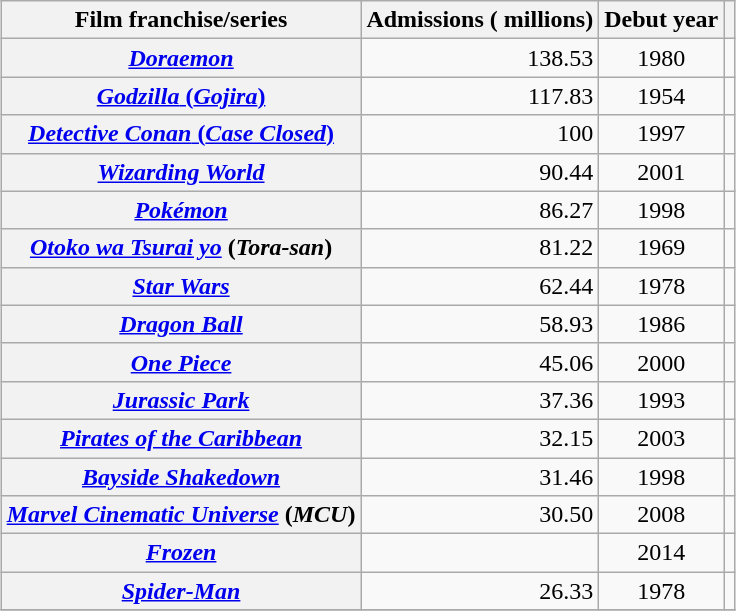<table class="wikitable sortable plainrowheaders"  style="margin:auto; margin:auto;">
<tr>
<th>Film franchise/series</th>
<th>Admissions ( millions)</th>
<th>Debut year</th>
<th class="unsortable"></th>
</tr>
<tr>
<th scope="row"> <em><a href='#'>Doraemon</a></em></th>
<td style="text-align:right">138.53</td>
<td style="text-align:center">1980</td>
<td style="text-align:center"></td>
</tr>
<tr>
<th scope="row"> <a href='#'><em>Godzilla</em> (<em>Gojira</em>)</a></th>
<td style="text-align:right">117.83</td>
<td style="text-align:center">1954</td>
<td style="text-align:center"></td>
</tr>
<tr>
<th scope="row"> <a href='#'><em>Detective Conan</em> (<em>Case Closed</em>)</a></th>
<td style="text-align:right">100</td>
<td style="text-align:center">1997</td>
<td style="text-align:center"></td>
</tr>
<tr>
<th scope="row"> <em><a href='#'>Wizarding World</a></em></th>
<td style="text-align:right">90.44</td>
<td style="text-align:center">2001</td>
<td style="text-align:center"></td>
</tr>
<tr>
<th scope="row"> <em><a href='#'>Pokémon</a></em></th>
<td style="text-align:right">86.27</td>
<td style="text-align:center">1998</td>
<td style="text-align:center"></td>
</tr>
<tr>
<th scope="row"> <em><a href='#'>Otoko wa Tsurai yo</a></em> (<em>Tora-san</em>)</th>
<td style="text-align:right">81.22</td>
<td style="text-align:center">1969</td>
<td style="text-align:center"></td>
</tr>
<tr>
<th scope="row"> <em><a href='#'>Star Wars</a></em></th>
<td style="text-align:right">62.44</td>
<td style="text-align:center">1978</td>
<td style="text-align:center"></td>
</tr>
<tr>
<th scope="row">  <em><a href='#'>Dragon Ball</a></em></th>
<td style="text-align:right">58.93</td>
<td style="text-align:center">1986</td>
<td style="text-align:center"></td>
</tr>
<tr>
<th scope="row"> <em><a href='#'>One Piece</a></em></th>
<td style="text-align:right">45.06</td>
<td style="text-align:center">2000</td>
<td style="text-align:center"></td>
</tr>
<tr>
<th scope="row"> <em><a href='#'>Jurassic Park</a></em></th>
<td style="text-align:right">37.36</td>
<td style="text-align:center">1993</td>
<td style="text-align:center"></td>
</tr>
<tr>
<th scope="row"> <em><a href='#'>Pirates of the Caribbean</a></em></th>
<td style="text-align:right">32.15</td>
<td style="text-align:center">2003</td>
<td style="text-align:center"></td>
</tr>
<tr>
<th scope="row"> <em><a href='#'>Bayside Shakedown</a></em></th>
<td style="text-align:right">31.46</td>
<td style="text-align:center">1998</td>
<td style="text-align:center"></td>
</tr>
<tr>
<th scope="row"> <em><a href='#'>Marvel Cinematic Universe</a></em> (<em>MCU</em>)</th>
<td style="text-align:right">30.50</td>
<td style="text-align:center">2008</td>
<td style="text-align:center"></td>
</tr>
<tr>
<th scope="row"> <em><a href='#'>Frozen</a></em></th>
<td style="text-align:right"></td>
<td style="text-align:center">2014</td>
<td style="text-align:center"></td>
</tr>
<tr>
<th scope="row"> <em><a href='#'>Spider-Man</a></em></th>
<td style="text-align:right">26.33</td>
<td style="text-align:center">1978</td>
<td style="text-align:center"></td>
</tr>
<tr>
</tr>
</table>
